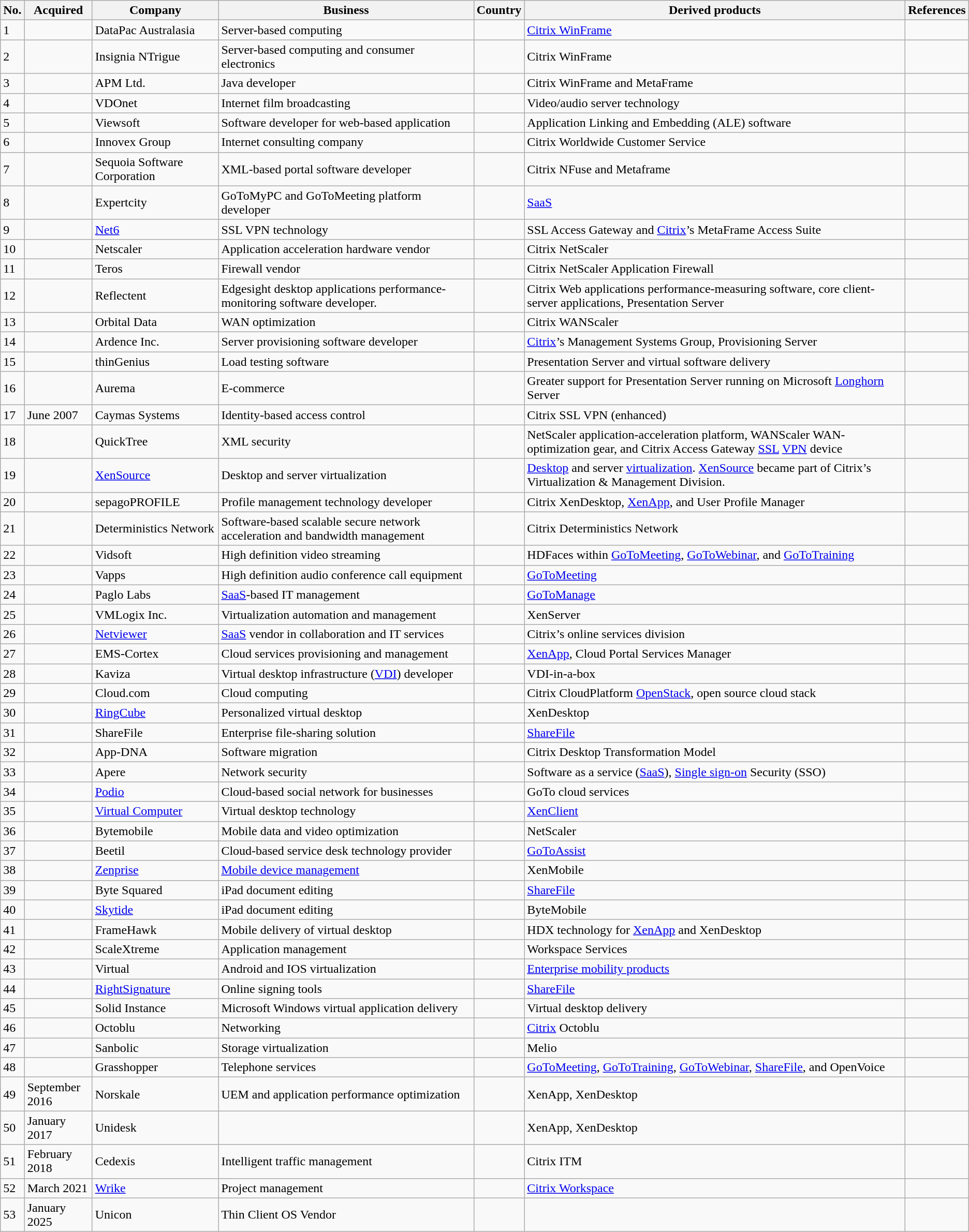<table class="wikitable sortable">
<tr>
<th>No.</th>
<th style="width:80px;">Acquired</th>
<th>Company</th>
<th>Business</th>
<th>Country</th>
<th>Derived products</th>
<th class="unsortable">References</th>
</tr>
<tr>
<td>1</td>
<td></td>
<td>DataPac Australasia</td>
<td>Server-based computing</td>
<td></td>
<td><a href='#'>Citrix WinFrame</a></td>
<td style="text-align:center;"><br></td>
</tr>
<tr>
<td>2</td>
<td></td>
<td>Insignia NTrigue</td>
<td>Server-based computing and consumer electronics</td>
<td></td>
<td>Citrix WinFrame</td>
<td style="text-align:center;"></td>
</tr>
<tr>
<td>3</td>
<td></td>
<td>APM Ltd.</td>
<td>Java developer</td>
<td></td>
<td>Citrix WinFrame and MetaFrame</td>
<td style="text-align:center;"></td>
</tr>
<tr>
<td>4</td>
<td></td>
<td>VDOnet</td>
<td>Internet film broadcasting</td>
<td></td>
<td>Video/audio server technology</td>
<td style="text-align:center;"></td>
</tr>
<tr>
<td>5</td>
<td></td>
<td>Viewsoft</td>
<td>Software developer for web-based application</td>
<td></td>
<td>Application Linking and Embedding (ALE) software</td>
<td style="text-align:center;"></td>
</tr>
<tr>
<td>6</td>
<td></td>
<td>Innovex Group</td>
<td>Internet consulting company</td>
<td></td>
<td>Citrix Worldwide Customer Service</td>
<td style="text-align:center;"></td>
</tr>
<tr>
<td>7</td>
<td></td>
<td>Sequoia Software Corporation</td>
<td>XML-based portal software developer</td>
<td></td>
<td>Citrix NFuse and Metaframe</td>
<td style="text-align:center;"></td>
</tr>
<tr>
<td>8</td>
<td></td>
<td>Expertcity</td>
<td>GoToMyPC and GoToMeeting platform developer</td>
<td></td>
<td><a href='#'>SaaS</a></td>
<td style="text-align:center;"></td>
</tr>
<tr>
<td>9</td>
<td></td>
<td><a href='#'>Net6</a></td>
<td>SSL VPN technology</td>
<td></td>
<td>SSL Access Gateway and <a href='#'>Citrix</a>’s MetaFrame Access Suite</td>
<td style="text-align:center;"></td>
</tr>
<tr>
<td>10</td>
<td></td>
<td>Netscaler</td>
<td>Application acceleration hardware vendor</td>
<td></td>
<td>Citrix NetScaler</td>
<td style="text-align:center;"></td>
</tr>
<tr>
<td>11</td>
<td></td>
<td>Teros</td>
<td>Firewall vendor</td>
<td></td>
<td>Citrix NetScaler Application Firewall</td>
<td style="text-align:center;"></td>
</tr>
<tr>
<td>12</td>
<td></td>
<td>Reflectent</td>
<td>Edgesight desktop applications performance-monitoring software developer.</td>
<td></td>
<td>Citrix Web applications performance-measuring software, core client-server applications, Presentation Server</td>
<td style="text-align:center;"></td>
</tr>
<tr>
<td>13</td>
<td></td>
<td>Orbital Data</td>
<td>WAN optimization</td>
<td></td>
<td>Citrix WANScaler</td>
<td style="text-align:center;"></td>
</tr>
<tr>
<td>14</td>
<td></td>
<td>Ardence Inc.</td>
<td>Server provisioning software developer</td>
<td></td>
<td><a href='#'>Citrix</a>’s Management Systems Group, Provisioning Server</td>
<td style="text-align:center;"></td>
</tr>
<tr>
<td>15</td>
<td></td>
<td>thinGenius</td>
<td>Load testing software</td>
<td></td>
<td>Presentation Server and virtual software delivery</td>
<td style="text-align:center;"></td>
</tr>
<tr>
<td>16</td>
<td></td>
<td>Aurema</td>
<td>E-commerce</td>
<td></td>
<td>Greater support for Presentation Server running on Microsoft <a href='#'>Longhorn</a> Server</td>
<td style="text-align:center;"></td>
</tr>
<tr>
<td>17</td>
<td>June 2007</td>
<td>Caymas Systems</td>
<td>Identity-based access control</td>
<td></td>
<td>Citrix SSL VPN (enhanced)</td>
<td style="text-align:center;"></td>
</tr>
<tr>
<td>18</td>
<td></td>
<td>QuickTree</td>
<td>XML security</td>
<td></td>
<td>NetScaler application-acceleration platform, WANScaler WAN-optimization gear, and Citrix Access Gateway <a href='#'>SSL</a> <a href='#'>VPN</a> device</td>
<td style="text-align:center;"></td>
</tr>
<tr>
<td>19</td>
<td></td>
<td><a href='#'>XenSource</a></td>
<td>Desktop and server virtualization</td>
<td></td>
<td><a href='#'>Desktop</a> and server <a href='#'>virtualization</a>. <a href='#'>XenSource</a> became part of Citrix’s Virtualization & Management Division.</td>
<td style="text-align:center;"></td>
</tr>
<tr>
<td>20</td>
<td></td>
<td>sepagoPROFILE</td>
<td>Profile management technology developer</td>
<td></td>
<td>Citrix XenDesktop, <a href='#'>XenApp</a>, and User Profile Manager</td>
<td style="text-align:center;"></td>
</tr>
<tr>
<td>21</td>
<td></td>
<td>Deterministics Network</td>
<td>Software-based scalable secure network acceleration and bandwidth management</td>
<td></td>
<td>Citrix Deterministics Network</td>
<td style="text-align:center;"></td>
</tr>
<tr>
<td>22</td>
<td></td>
<td>Vidsoft</td>
<td>High definition video streaming</td>
<td></td>
<td>HDFaces within <a href='#'>GoToMeeting</a>, <a href='#'>GoToWebinar</a>, and <a href='#'>GoToTraining</a></td>
<td style="text-align:center;"></td>
</tr>
<tr>
<td>23</td>
<td></td>
<td>Vapps</td>
<td>High definition audio conference call equipment</td>
<td></td>
<td><a href='#'>GoToMeeting</a></td>
<td style="text-align:center;"></td>
</tr>
<tr>
<td>24</td>
<td></td>
<td>Paglo Labs</td>
<td><a href='#'>SaaS</a>-based IT management</td>
<td></td>
<td><a href='#'>GoToManage</a></td>
<td style="text-align:center;"></td>
</tr>
<tr>
<td>25</td>
<td></td>
<td>VMLogix Inc.</td>
<td>Virtualization automation and management</td>
<td></td>
<td>XenServer</td>
<td style="text-align:center;"></td>
</tr>
<tr>
<td>26</td>
<td></td>
<td><a href='#'>Netviewer</a></td>
<td><a href='#'>SaaS</a> vendor in collaboration and IT services</td>
<td></td>
<td>Citrix’s online services division</td>
<td style="text-align:center;"></td>
</tr>
<tr>
<td>27</td>
<td></td>
<td>EMS-Cortex</td>
<td>Cloud services provisioning and management</td>
<td></td>
<td><a href='#'>XenApp</a>, Cloud Portal Services Manager</td>
<td style="text-align:center;"></td>
</tr>
<tr>
<td>28</td>
<td></td>
<td>Kaviza</td>
<td>Virtual desktop infrastructure (<a href='#'>VDI</a>) developer</td>
<td></td>
<td>VDI-in-a-box</td>
<td style="text-align:center;"></td>
</tr>
<tr>
<td>29</td>
<td></td>
<td>Cloud.com</td>
<td>Cloud computing</td>
<td></td>
<td>Citrix CloudPlatform <a href='#'>OpenStack</a>, open source cloud stack</td>
<td style="text-align:center;"></td>
</tr>
<tr>
<td>30</td>
<td></td>
<td><a href='#'>RingCube</a></td>
<td>Personalized virtual desktop</td>
<td></td>
<td>XenDesktop</td>
<td style="text-align:center;"></td>
</tr>
<tr>
<td>31</td>
<td></td>
<td>ShareFile</td>
<td>Enterprise file-sharing solution</td>
<td></td>
<td><a href='#'>ShareFile</a></td>
<td style="text-align:center;"></td>
</tr>
<tr>
<td>32</td>
<td></td>
<td>App-DNA</td>
<td>Software migration</td>
<td></td>
<td>Citrix Desktop Transformation Model</td>
<td style="text-align:center;"></td>
</tr>
<tr>
<td>33</td>
<td></td>
<td>Apere</td>
<td>Network security</td>
<td></td>
<td>Software as a service (<a href='#'>SaaS</a>), <a href='#'>Single sign-on</a> Security (SSO)</td>
<td style="text-align:center;"></td>
</tr>
<tr>
<td>34</td>
<td></td>
<td><a href='#'>Podio</a></td>
<td>Cloud-based social network for businesses</td>
<td></td>
<td>GoTo cloud services</td>
<td style="text-align:center;"></td>
</tr>
<tr>
<td>35</td>
<td></td>
<td><a href='#'>Virtual Computer</a></td>
<td>Virtual desktop technology</td>
<td></td>
<td><a href='#'>XenClient</a></td>
<td style="text-align:center;"></td>
</tr>
<tr>
<td>36</td>
<td></td>
<td>Bytemobile</td>
<td>Mobile data and video optimization</td>
<td></td>
<td>NetScaler</td>
<td style="text-align:center;"></td>
</tr>
<tr>
<td>37</td>
<td></td>
<td>Beetil</td>
<td>Cloud-based service desk technology provider</td>
<td></td>
<td><a href='#'>GoToAssist</a></td>
<td style="text-align:center;"></td>
</tr>
<tr>
<td>38</td>
<td></td>
<td><a href='#'>Zenprise</a></td>
<td><a href='#'>Mobile device management</a></td>
<td></td>
<td>XenMobile</td>
<td style="text-align:center;"></td>
</tr>
<tr>
<td>39</td>
<td></td>
<td>Byte Squared</td>
<td>iPad document editing</td>
<td></td>
<td><a href='#'>ShareFile</a></td>
<td style="text-align:center;"></td>
</tr>
<tr>
<td>40</td>
<td></td>
<td><a href='#'>Skytide</a></td>
<td>iPad document editing</td>
<td></td>
<td>ByteMobile</td>
<td style="text-align:center;"></td>
</tr>
<tr>
<td>41</td>
<td></td>
<td>FrameHawk</td>
<td>Mobile delivery of virtual desktop</td>
<td></td>
<td>HDX technology for <a href='#'>XenApp</a> and XenDesktop</td>
<td style="text-align:center;"></td>
</tr>
<tr>
<td>42</td>
<td></td>
<td>ScaleXtreme</td>
<td>Application management</td>
<td></td>
<td>Workspace Services</td>
<td style="text-align:center;"></td>
</tr>
<tr>
<td>43</td>
<td></td>
<td>Virtual</td>
<td>Android and IOS virtualization</td>
<td></td>
<td><a href='#'>Enterprise mobility products</a></td>
<td style="text-align:center;"></td>
</tr>
<tr>
<td>44</td>
<td></td>
<td><a href='#'>RightSignature</a></td>
<td>Online signing tools</td>
<td></td>
<td><a href='#'>ShareFile</a></td>
<td style="text-align:center;"></td>
</tr>
<tr>
<td>45</td>
<td></td>
<td>Solid Instance</td>
<td>Microsoft Windows virtual application delivery</td>
<td></td>
<td>Virtual desktop delivery</td>
<td style="text-align:center;"></td>
</tr>
<tr>
<td>46</td>
<td></td>
<td>Octoblu</td>
<td>Networking</td>
<td></td>
<td><a href='#'>Citrix</a> Octoblu</td>
<td style="text-align:center;"></td>
</tr>
<tr>
<td>47</td>
<td></td>
<td>Sanbolic</td>
<td>Storage virtualization</td>
<td></td>
<td>Melio</td>
<td style="text-align:center;"></td>
</tr>
<tr>
<td>48</td>
<td></td>
<td>Grasshopper</td>
<td>Telephone services</td>
<td></td>
<td><a href='#'>GoToMeeting</a>, <a href='#'>GoToTraining</a>, <a href='#'>GoToWebinar</a>, <a href='#'>ShareFile</a>, and OpenVoice</td>
<td style="text-align:center;"></td>
</tr>
<tr>
<td>49</td>
<td>September 2016</td>
<td>Norskale</td>
<td>UEM and application performance optimization</td>
<td></td>
<td>XenApp, XenDesktop</td>
<td style="text-align:center;"></td>
</tr>
<tr>
<td>50</td>
<td>January 2017</td>
<td>Unidesk</td>
<td></td>
<td></td>
<td>XenApp, XenDesktop</td>
<td style="text-align:center;"></td>
</tr>
<tr>
<td>51</td>
<td>February 2018</td>
<td>Cedexis</td>
<td>Intelligent traffic management</td>
<td></td>
<td>Citrix ITM</td>
<td style="text-align:center;"></td>
</tr>
<tr>
<td>52</td>
<td>March 2021</td>
<td><a href='#'>Wrike</a></td>
<td>Project management</td>
<td></td>
<td><a href='#'>Citrix Workspace</a></td>
<td style="text-align:center;"></td>
</tr>
<tr>
<td>53</td>
<td>January 2025</td>
<td>Unicon</td>
<td>Thin Client OS Vendor</td>
<td></td>
<td></td>
<td style="text-align:center;"></td>
</tr>
</table>
